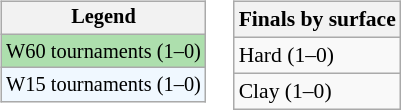<table>
<tr valign=top>
<td><br><table class=wikitable style="font-size:85%">
<tr>
<th>Legend</th>
</tr>
<tr style=background:#addfad;>
<td>W60 tournaments (1–0)</td>
</tr>
<tr style="background:#f0f8ff;">
<td>W15 tournaments (1–0)</td>
</tr>
</table>
</td>
<td><br><table class=wikitable style="font-size:90%">
<tr>
<th>Finals by surface</th>
</tr>
<tr>
<td>Hard (1–0)</td>
</tr>
<tr>
<td>Clay (1–0)</td>
</tr>
</table>
</td>
</tr>
</table>
